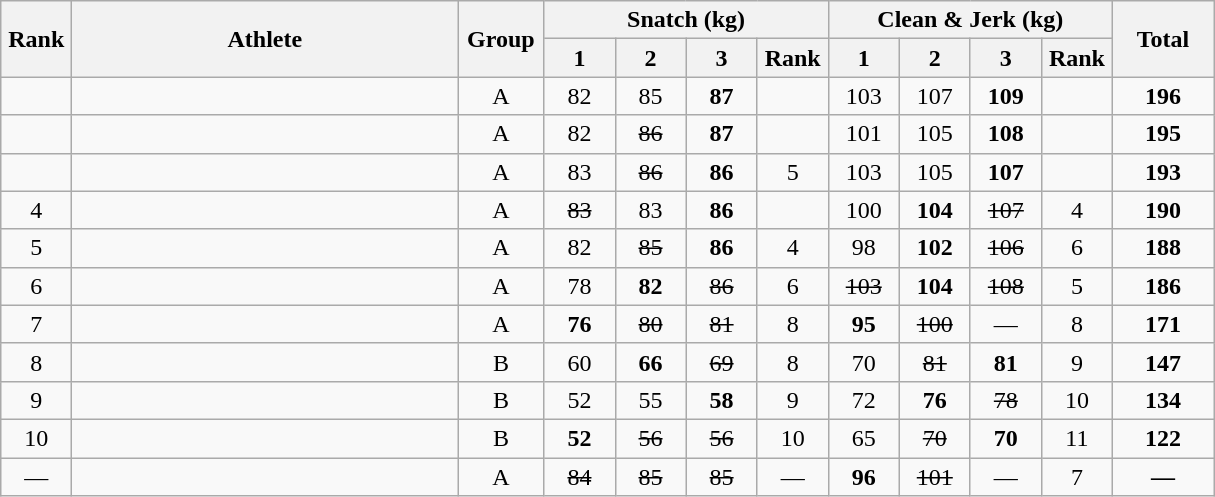<table class = "wikitable" style="text-align:center;">
<tr>
<th rowspan=2 width=40>Rank</th>
<th rowspan=2 width=250>Athlete</th>
<th rowspan=2 width=50>Group</th>
<th colspan=4>Snatch (kg)</th>
<th colspan=4>Clean & Jerk (kg)</th>
<th rowspan=2 width=60>Total</th>
</tr>
<tr>
<th width=40>1</th>
<th width=40>2</th>
<th width=40>3</th>
<th width=40>Rank</th>
<th width=40>1</th>
<th width=40>2</th>
<th width=40>3</th>
<th width=40>Rank</th>
</tr>
<tr>
<td></td>
<td align=left></td>
<td>A</td>
<td>82</td>
<td>85</td>
<td><strong>87</strong></td>
<td></td>
<td>103</td>
<td>107</td>
<td><strong>109</strong></td>
<td></td>
<td><strong>196</strong></td>
</tr>
<tr>
<td></td>
<td align=left></td>
<td>A</td>
<td>82</td>
<td><s>86</s></td>
<td><strong>87</strong></td>
<td></td>
<td>101</td>
<td>105</td>
<td><strong>108</strong></td>
<td></td>
<td><strong>195</strong></td>
</tr>
<tr>
<td></td>
<td align=left></td>
<td>A</td>
<td>83</td>
<td><s>86</s></td>
<td><strong>86</strong></td>
<td>5</td>
<td>103</td>
<td>105</td>
<td><strong>107</strong></td>
<td></td>
<td><strong>193</strong></td>
</tr>
<tr>
<td>4</td>
<td align=left></td>
<td>A</td>
<td><s>83</s></td>
<td>83</td>
<td><strong>86</strong></td>
<td></td>
<td>100</td>
<td><strong>104</strong></td>
<td><s>107</s></td>
<td>4</td>
<td><strong>190</strong></td>
</tr>
<tr>
<td>5</td>
<td align=left></td>
<td>A</td>
<td>82</td>
<td><s>85</s></td>
<td><strong>86</strong></td>
<td>4</td>
<td>98</td>
<td><strong>102</strong></td>
<td><s>106</s></td>
<td>6</td>
<td><strong>188</strong></td>
</tr>
<tr>
<td>6</td>
<td align=left></td>
<td>A</td>
<td>78</td>
<td><strong>82</strong></td>
<td><s>86</s></td>
<td>6</td>
<td><s>103</s></td>
<td><strong>104</strong></td>
<td><s>108</s></td>
<td>5</td>
<td><strong>186</strong></td>
</tr>
<tr>
<td>7</td>
<td align=left></td>
<td>A</td>
<td><strong>76</strong></td>
<td><s>80</s></td>
<td><s>81</s></td>
<td>8</td>
<td><strong>95</strong></td>
<td><s>100</s></td>
<td>—</td>
<td>8</td>
<td><strong>171</strong></td>
</tr>
<tr>
<td>8</td>
<td align=left></td>
<td>B</td>
<td>60</td>
<td><strong>66</strong></td>
<td><s>69</s></td>
<td>8</td>
<td>70</td>
<td><s>81</s></td>
<td><strong>81</strong></td>
<td>9</td>
<td><strong>147</strong></td>
</tr>
<tr>
<td>9</td>
<td align=left></td>
<td>B</td>
<td>52</td>
<td>55</td>
<td><strong>58</strong></td>
<td>9</td>
<td>72</td>
<td><strong>76</strong></td>
<td><s>78</s></td>
<td>10</td>
<td><strong>134</strong></td>
</tr>
<tr>
<td>10</td>
<td align=left></td>
<td>B</td>
<td><strong>52</strong></td>
<td><s>56</s></td>
<td><s>56</s></td>
<td>10</td>
<td>65</td>
<td><s>70</s></td>
<td><strong>70</strong></td>
<td>11</td>
<td><strong>122</strong></td>
</tr>
<tr>
<td>—</td>
<td align=left></td>
<td>A</td>
<td><s>84</s></td>
<td><s>85</s></td>
<td><s>85</s></td>
<td>—</td>
<td><strong>96</strong></td>
<td><s>101</s></td>
<td>—</td>
<td>7</td>
<td><strong>—</strong></td>
</tr>
</table>
